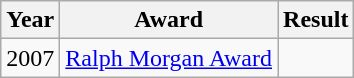<table class="wikitable sortable">
<tr>
<th>Year</th>
<th>Award</th>
<th>Result</th>
</tr>
<tr>
<td>2007</td>
<td><a href='#'>Ralph Morgan Award</a></td>
<td></td>
</tr>
</table>
